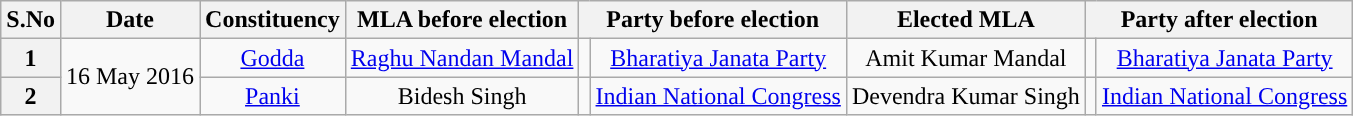<table class="wikitable sortable" style="text-align:center;">
<tr>
<th>S.No</th>
<th>Date</th>
<th>Constituency</th>
<th>MLA before election</th>
<th colspan="2">Party before election</th>
<th>Elected MLA</th>
<th colspan="2">Party after election</th>
</tr>
<tr>
<th>1</th>
<td rowspan=2">16 May 2016</td>
<td><a href='#'>Godda</a></td>
<td><a href='#'>Raghu Nandan Mandal</a></td>
<td></td>
<td><a href='#'>Bharatiya Janata Party</a></td>
<td>Amit Kumar Mandal</td>
<td></td>
<td><a href='#'>Bharatiya Janata Party</a></td>
</tr>
<tr>
<th>2</th>
<td><a href='#'>Panki</a></td>
<td>Bidesh Singh</td>
<td></td>
<td><a href='#'>Indian National Congress</a></td>
<td>Devendra Kumar Singh</td>
<td></td>
<td><a href='#'>Indian National Congress</a></td>
</tr>
</table>
